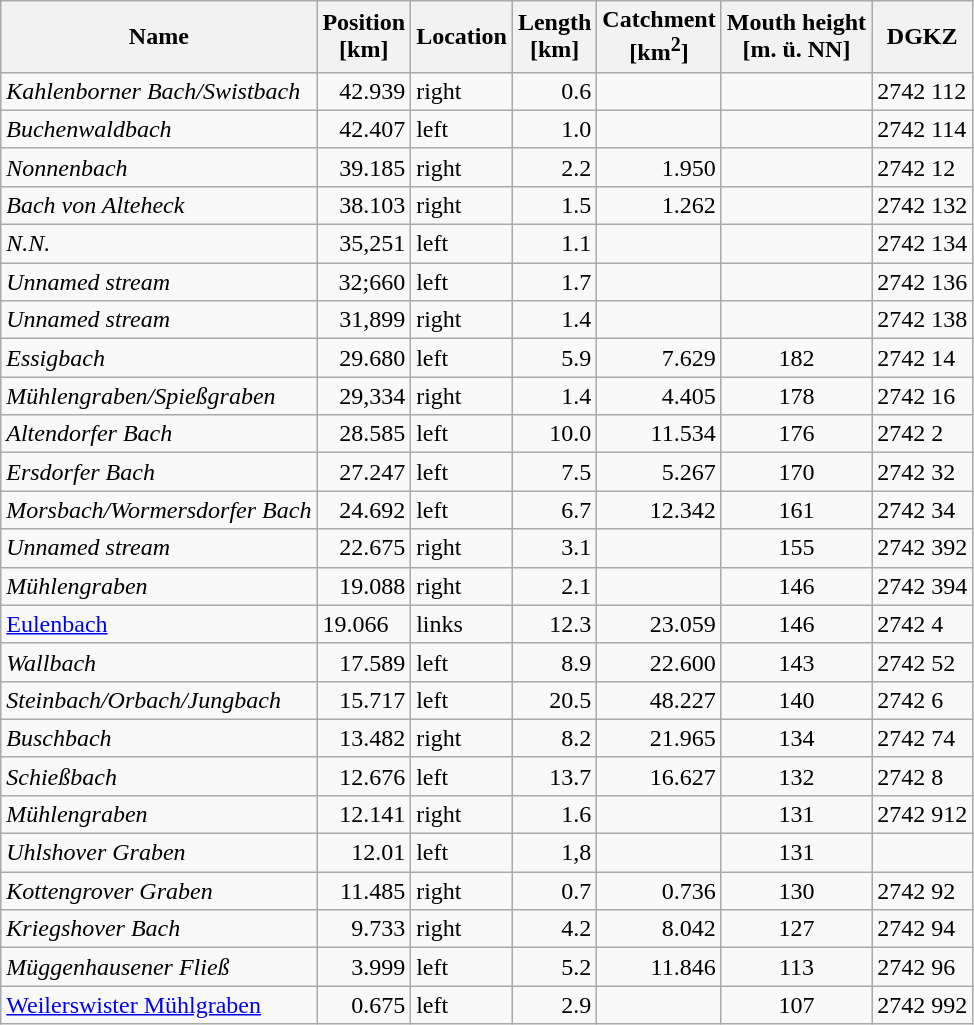<table class="wikitable sortable">
<tr>
<th>Name<br></th>
<th>Position<br>[km]<br></th>
<th>Location<br></th>
<th>Length<br>[km]<br></th>
<th>Catchment<br>[km<sup>2</sup>]<br></th>
<th>Mouth height<br>[m. ü. NN]<br></th>
<th>DGKZ<br></th>
</tr>
<tr>
<td><em>Kahlenborner Bach/Swistbach</em></td>
<td align="right">42.939</td>
<td>right</td>
<td align="right">0.6</td>
<td align="right"> </td>
<td align="center"> </td>
<td>2742 112</td>
</tr>
<tr>
<td><em>Buchenwaldbach</em></td>
<td align="right">42.407</td>
<td>left</td>
<td align="right">1.0</td>
<td align="right"> </td>
<td align="center"> </td>
<td>2742 114</td>
</tr>
<tr>
<td><em>Nonnenbach</em></td>
<td align="right">39.185</td>
<td>right</td>
<td align="right">2.2</td>
<td align="right">1.950</td>
<td align="center"> </td>
<td>2742 12</td>
</tr>
<tr>
<td><em>Bach von Alteheck</em></td>
<td align="right">38.103</td>
<td>right</td>
<td align="right">1.5</td>
<td align="right">1.262</td>
<td align="center"> </td>
<td>2742 132</td>
</tr>
<tr>
<td><em>N.N.</em></td>
<td align="right">35,251</td>
<td>left</td>
<td align="right">1.1</td>
<td align="right"> </td>
<td align="center"> </td>
<td>2742 134</td>
</tr>
<tr>
<td><em>Unnamed stream</em></td>
<td align="right">32;660</td>
<td>left</td>
<td align="right">1.7</td>
<td align="right"> </td>
<td align="center"> </td>
<td>2742 136</td>
</tr>
<tr>
<td><em>Unnamed stream</em></td>
<td align="right">31,899</td>
<td>right</td>
<td align="right">1.4</td>
<td align="right"> </td>
<td align="center"> </td>
<td>2742 138</td>
</tr>
<tr>
<td><em>Essigbach</em></td>
<td align="right">29.680</td>
<td>left</td>
<td align="right">5.9</td>
<td align="right">7.629</td>
<td align="center">182</td>
<td>2742 14</td>
</tr>
<tr>
<td><em>Mühlengraben/Spießgraben</em></td>
<td align="right">29,334</td>
<td>right</td>
<td align="right">1.4</td>
<td align="right">4.405</td>
<td align="center">178</td>
<td>2742 16</td>
</tr>
<tr>
<td><em>Altendorfer Bach</em></td>
<td align="right">28.585</td>
<td>left</td>
<td align="right">10.0</td>
<td align="right">11.534</td>
<td align="center">176</td>
<td>2742 2</td>
</tr>
<tr>
<td><em>Ersdorfer Bach</em></td>
<td align="right">27.247</td>
<td>left</td>
<td align="right">7.5</td>
<td align="right">5.267</td>
<td align="center">170</td>
<td>2742 32</td>
</tr>
<tr>
<td><em>Morsbach/Wormersdorfer Bach</em></td>
<td align="right">24.692</td>
<td>left</td>
<td align="right">6.7</td>
<td align="right">12.342</td>
<td align="center">161</td>
<td>2742 34</td>
</tr>
<tr>
<td><em>Unnamed stream</em></td>
<td align="right">22.675</td>
<td>right</td>
<td align="right">3.1</td>
<td align="right"> </td>
<td align="center">155</td>
<td>2742 392</td>
</tr>
<tr>
<td><em>Mühlengraben</em></td>
<td align="right">19.088</td>
<td>right</td>
<td align="right">2.1</td>
<td align="right"> </td>
<td align="center">146</td>
<td>2742 394</td>
</tr>
<tr>
<td><a href='#'>Eulenbach</a></td>
<td leftalign="right">19.066</td>
<td>links</td>
<td align="right">12.3</td>
<td align="right">23.059</td>
<td align="center">146</td>
<td>2742 4</td>
</tr>
<tr>
<td><em>Wallbach</em></td>
<td align="right">17.589</td>
<td>left</td>
<td align="right">8.9</td>
<td align="right">22.600</td>
<td align="center">143</td>
<td>2742 52</td>
</tr>
<tr>
<td><em>Steinbach/Orbach/Jungbach</em></td>
<td align="right">15.717</td>
<td>left</td>
<td align="right">20.5</td>
<td align="right">48.227</td>
<td align="center">140</td>
<td>2742 6</td>
</tr>
<tr>
<td><em>Buschbach</em></td>
<td align="right">13.482</td>
<td>right</td>
<td align="right">8.2</td>
<td align="right">21.965</td>
<td align="center">134</td>
<td>2742 74</td>
</tr>
<tr>
<td><em>Schießbach</em></td>
<td align="right">12.676</td>
<td>left</td>
<td align="right">13.7</td>
<td align="right">16.627</td>
<td align="center">132</td>
<td>2742 8</td>
</tr>
<tr>
<td><em>Mühlengraben</em></td>
<td align="right">12.141</td>
<td>right</td>
<td align="right">1.6</td>
<td align="right"> </td>
<td align="center">131</td>
<td>2742 912</td>
</tr>
<tr>
<td><em>Uhlshover Graben</em></td>
<td align="right">12.01</td>
<td>left</td>
<td align="right">1,8</td>
<td></td>
<td align="center">131</td>
<td></td>
</tr>
<tr>
<td><em>Kottengrover Graben</em></td>
<td align="right">11.485</td>
<td>right</td>
<td align="right">0.7</td>
<td align="right">0.736</td>
<td align="center">130</td>
<td>2742 92</td>
</tr>
<tr>
<td><em>Kriegshover Bach</em></td>
<td align="right">9.733</td>
<td>right</td>
<td align="right">4.2</td>
<td align="right">8.042</td>
<td align="center">127</td>
<td>2742 94</td>
</tr>
<tr>
<td><em>Müggenhausener Fließ</em></td>
<td align="right">3.999</td>
<td>left</td>
<td align="right">5.2</td>
<td align="right">11.846</td>
<td align="center">113</td>
<td>2742 96</td>
</tr>
<tr>
<td><a href='#'>Weilerswister Mühlgraben</a></td>
<td align="right">0.675</td>
<td>left</td>
<td align="right">2.9</td>
<td align="right"> </td>
<td align="center">107</td>
<td>2742 992</td>
</tr>
</table>
